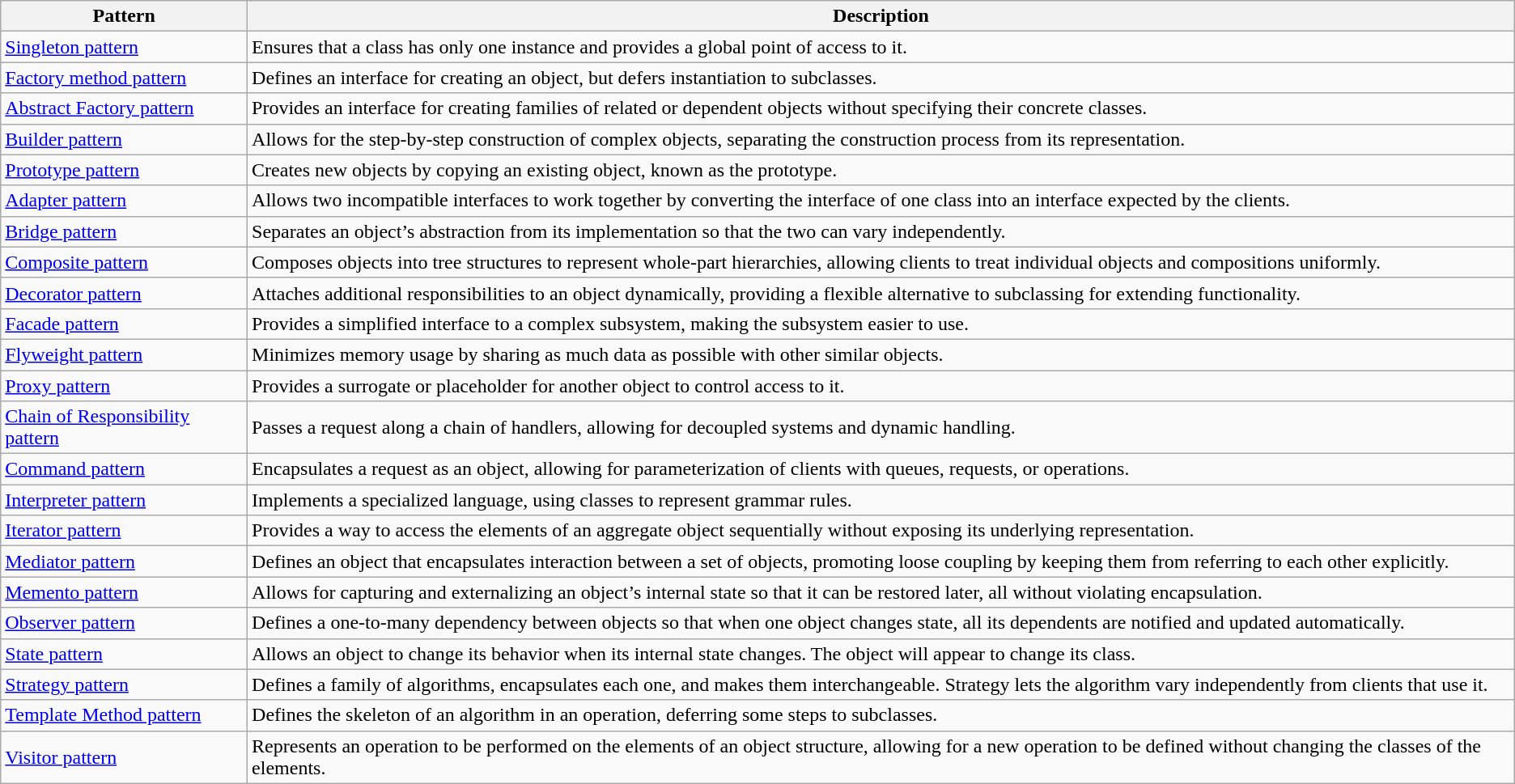<table class="wikitable sortable">
<tr>
<th>Pattern</th>
<th>Description</th>
</tr>
<tr>
<td><a href='#'>Singleton pattern</a></td>
<td>Ensures that a class has only one instance and provides a global point of access to it.</td>
</tr>
<tr>
<td><a href='#'>Factory method pattern</a></td>
<td>Defines an interface for creating an object, but defers instantiation to subclasses.</td>
</tr>
<tr>
<td><a href='#'>Abstract Factory pattern</a></td>
<td>Provides an interface for creating families of related or dependent objects without specifying their concrete classes.</td>
</tr>
<tr>
<td><a href='#'>Builder pattern</a></td>
<td>Allows for the step-by-step construction of complex objects, separating the construction process from its representation.</td>
</tr>
<tr>
<td><a href='#'>Prototype pattern</a></td>
<td>Creates new objects by copying an existing object, known as the prototype.</td>
</tr>
<tr>
<td><a href='#'>Adapter pattern</a></td>
<td>Allows two incompatible interfaces to work together by converting the interface of one class into an interface expected by the clients.</td>
</tr>
<tr>
<td><a href='#'>Bridge pattern</a></td>
<td>Separates an object’s abstraction from its implementation so that the two can vary independently.</td>
</tr>
<tr>
<td><a href='#'>Composite pattern</a></td>
<td>Composes objects into tree structures to represent whole-part hierarchies, allowing clients to treat individual objects and compositions uniformly.</td>
</tr>
<tr>
<td><a href='#'>Decorator pattern</a></td>
<td>Attaches additional responsibilities to an object dynamically, providing a flexible alternative to subclassing for extending functionality.</td>
</tr>
<tr>
<td><a href='#'>Facade pattern</a></td>
<td>Provides a simplified interface to a complex subsystem, making the subsystem easier to use.</td>
</tr>
<tr>
<td><a href='#'>Flyweight pattern</a></td>
<td>Minimizes memory usage by sharing as much data as possible with other similar objects.</td>
</tr>
<tr>
<td><a href='#'>Proxy pattern</a></td>
<td>Provides a surrogate or placeholder for another object to control access to it.</td>
</tr>
<tr>
<td><a href='#'>Chain of Responsibility pattern</a></td>
<td>Passes a request along a chain of handlers, allowing for decoupled systems and dynamic handling.</td>
</tr>
<tr>
<td><a href='#'>Command pattern</a></td>
<td>Encapsulates a request as an object, allowing for parameterization of clients with queues, requests, or operations.</td>
</tr>
<tr>
<td><a href='#'>Interpreter pattern</a></td>
<td>Implements a specialized language, using classes to represent grammar rules.</td>
</tr>
<tr>
<td><a href='#'>Iterator pattern</a></td>
<td>Provides a way to access the elements of an aggregate object sequentially without exposing its underlying representation.</td>
</tr>
<tr>
<td><a href='#'>Mediator pattern</a></td>
<td>Defines an object that encapsulates interaction between a set of objects, promoting loose coupling by keeping them from referring to each other explicitly.</td>
</tr>
<tr>
<td><a href='#'>Memento pattern</a></td>
<td>Allows for capturing and externalizing an object’s internal state so that it can be restored later, all without violating encapsulation.</td>
</tr>
<tr>
<td><a href='#'>Observer pattern</a></td>
<td>Defines a one-to-many dependency between objects so that when one object changes state, all its dependents are notified and updated automatically.</td>
</tr>
<tr>
<td><a href='#'>State pattern</a></td>
<td>Allows an object to change its behavior when its internal state changes. The object will appear to change its class.</td>
</tr>
<tr>
<td><a href='#'>Strategy pattern</a></td>
<td>Defines a family of algorithms, encapsulates each one, and makes them interchangeable. Strategy lets the algorithm vary independently from clients that use it.</td>
</tr>
<tr>
<td><a href='#'>Template Method pattern</a></td>
<td>Defines the skeleton of an algorithm in an operation, deferring some steps to subclasses.</td>
</tr>
<tr>
<td><a href='#'>Visitor pattern</a></td>
<td>Represents an operation to be performed on the elements of an object structure, allowing for a new operation to be defined without changing the classes of the elements.</td>
</tr>
</table>
